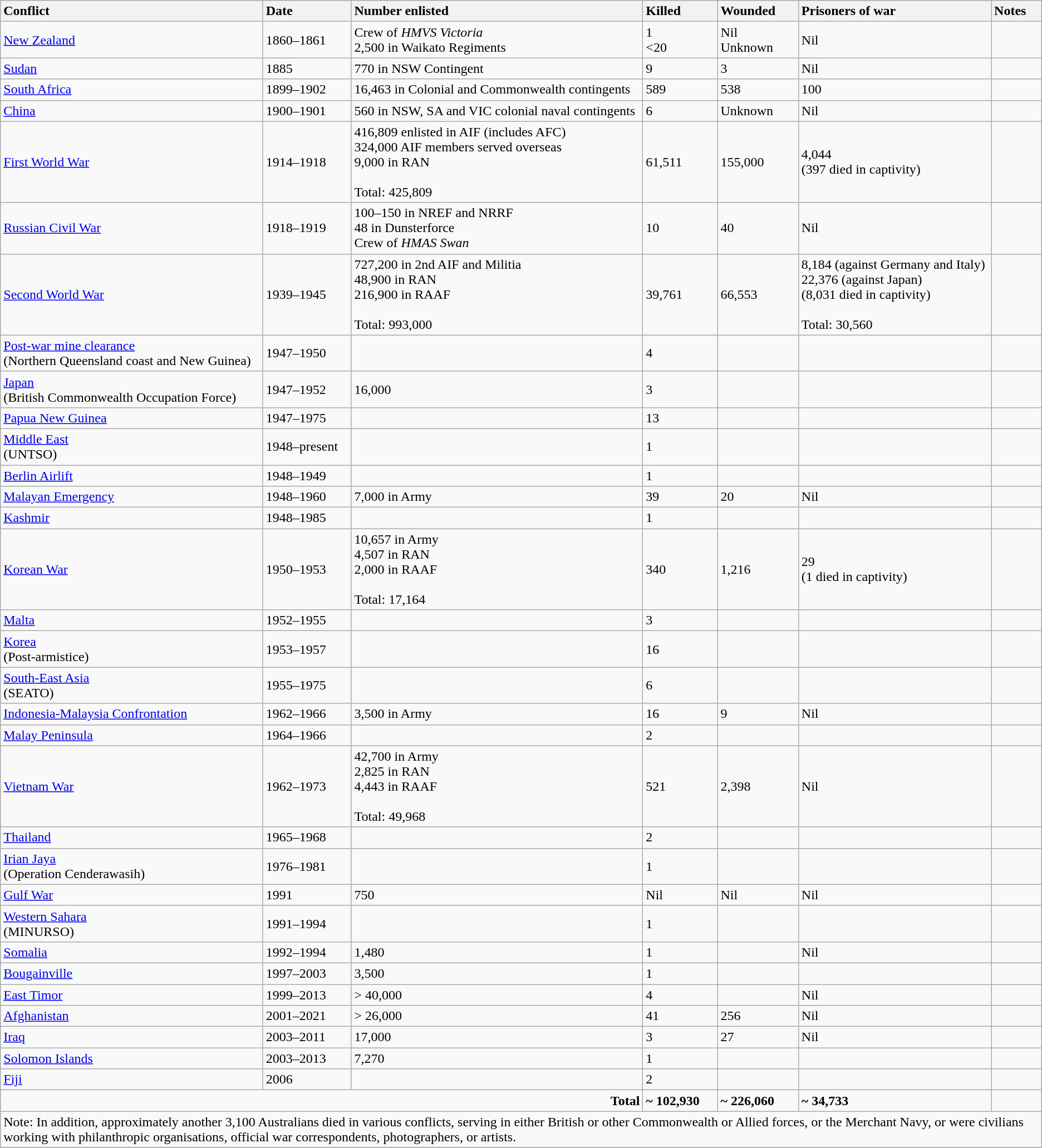<table class="wikitable">
<tr>
<th style="text-align: left; ">Conflict</th>
<th style="text-align: left; ">Date</th>
<th style="text-align: left; ">Number enlisted</th>
<th style="text-align: left; ">Killed</th>
<th style="text-align: left; ">Wounded</th>
<th style="text-align: left; ">Prisoners of war</th>
<th style="text-align: left; ">Notes</th>
</tr>
<tr>
<td><a href='#'>New Zealand</a></td>
<td>1860–1861</td>
<td>Crew of <em>HMVS Victoria</em><br>2,500 in Waikato Regiments</td>
<td>1 <br><20</td>
<td>Nil<br>Unknown</td>
<td>Nil</td>
<td></td>
</tr>
<tr>
<td><a href='#'>Sudan</a></td>
<td>1885</td>
<td>770 in NSW Contingent</td>
<td>9</td>
<td>3</td>
<td>Nil</td>
<td></td>
</tr>
<tr>
<td><a href='#'>South Africa</a></td>
<td>1899–1902</td>
<td>16,463 in Colonial and Commonwealth contingents</td>
<td>589</td>
<td>538</td>
<td>100</td>
<td></td>
</tr>
<tr>
<td><a href='#'>China</a></td>
<td>1900–1901</td>
<td>560 in NSW, SA and VIC colonial naval contingents</td>
<td>6</td>
<td>Unknown</td>
<td>Nil</td>
<td></td>
</tr>
<tr>
<td><a href='#'>First World War</a></td>
<td>1914–1918</td>
<td>416,809 enlisted in AIF (includes AFC) <br>324,000 AIF members served overseas<br> 9,000 in RAN<br><br>Total: 425,809</td>
<td>61,511</td>
<td>155,000</td>
<td>4,044<br> (397 died in captivity)</td>
<td></td>
</tr>
<tr>
<td><a href='#'>Russian Civil War</a></td>
<td>1918–1919</td>
<td>100–150 in NREF and NRRF<br>48 in Dunsterforce<br>Crew of <em>HMAS Swan</em></td>
<td>10</td>
<td>40</td>
<td>Nil</td>
<td></td>
</tr>
<tr>
<td><a href='#'>Second World War</a></td>
<td>1939–1945</td>
<td>727,200 in 2nd AIF and Militia<br>48,900 in RAN<br>216,900 in RAAF<br><br>Total: 993,000</td>
<td>39,761</td>
<td>66,553</td>
<td>8,184 (against Germany and Italy)<br>22,376 (against Japan)<br> (8,031 died in captivity)<br><br>Total: 30,560</td>
<td></td>
</tr>
<tr>
<td><a href='#'>Post-war mine clearance</a> <br>(Northern Queensland coast and New Guinea)</td>
<td>1947–1950</td>
<td></td>
<td>4</td>
<td></td>
<td></td>
<td></td>
</tr>
<tr>
<td><a href='#'>Japan</a><br>(British Commonwealth Occupation Force)</td>
<td>1947–1952</td>
<td>16,000</td>
<td>3</td>
<td></td>
<td></td>
<td></td>
</tr>
<tr>
<td><a href='#'>Papua New Guinea</a></td>
<td>1947–1975</td>
<td></td>
<td>13</td>
<td></td>
<td></td>
<td></td>
</tr>
<tr>
<td><a href='#'>Middle East</a><br>(UNTSO)</td>
<td>1948–present</td>
<td></td>
<td>1</td>
<td></td>
<td></td>
<td></td>
</tr>
<tr>
<td><a href='#'>Berlin Airlift</a></td>
<td>1948–1949</td>
<td></td>
<td>1</td>
<td></td>
<td></td>
<td></td>
</tr>
<tr>
<td><a href='#'>Malayan Emergency</a></td>
<td>1948–1960</td>
<td>7,000 in Army</td>
<td>39</td>
<td>20</td>
<td>Nil</td>
<td></td>
</tr>
<tr>
<td><a href='#'>Kashmir</a></td>
<td>1948–1985</td>
<td></td>
<td>1</td>
<td></td>
<td></td>
<td></td>
</tr>
<tr>
<td><a href='#'>Korean War</a></td>
<td>1950–1953</td>
<td>10,657 in Army<br>4,507 in RAN<br>2,000 in RAAF<br><br>Total: 17,164</td>
<td>340</td>
<td>1,216</td>
<td>29<br>(1 died in captivity)</td>
<td></td>
</tr>
<tr>
<td><a href='#'>Malta</a></td>
<td>1952–1955</td>
<td></td>
<td>3</td>
<td></td>
<td></td>
<td></td>
</tr>
<tr>
<td><a href='#'>Korea</a><br>(Post-armistice)</td>
<td>1953–1957</td>
<td></td>
<td>16</td>
<td></td>
<td></td>
<td></td>
</tr>
<tr>
<td><a href='#'>South-East Asia</a><br>(SEATO)</td>
<td>1955–1975</td>
<td></td>
<td>6</td>
<td></td>
<td></td>
<td></td>
</tr>
<tr>
<td><a href='#'>Indonesia-Malaysia Confrontation</a></td>
<td>1962–1966</td>
<td>3,500 in Army</td>
<td>16</td>
<td>9</td>
<td>Nil</td>
<td></td>
</tr>
<tr>
<td><a href='#'>Malay Peninsula</a></td>
<td>1964–1966</td>
<td></td>
<td>2</td>
<td></td>
<td></td>
<td></td>
</tr>
<tr>
<td><a href='#'>Vietnam War</a></td>
<td>1962–1973</td>
<td>42,700 in Army<br>2,825 in RAN<br>4,443 in RAAF<br><br>Total: 49,968</td>
<td>521</td>
<td>2,398</td>
<td>Nil</td>
<td></td>
</tr>
<tr>
<td><a href='#'>Thailand</a></td>
<td>1965–1968</td>
<td></td>
<td>2</td>
<td></td>
<td></td>
<td></td>
</tr>
<tr>
<td><a href='#'>Irian Jaya</a><br>(Operation Cenderawasih)</td>
<td>1976–1981</td>
<td></td>
<td>1</td>
<td></td>
<td></td>
<td></td>
</tr>
<tr>
<td><a href='#'>Gulf War</a></td>
<td>1991</td>
<td>750</td>
<td>Nil</td>
<td>Nil</td>
<td>Nil</td>
<td></td>
</tr>
<tr>
<td><a href='#'>Western Sahara</a><br>(MINURSO)</td>
<td>1991–1994</td>
<td></td>
<td>1</td>
<td></td>
<td></td>
<td></td>
</tr>
<tr>
<td><a href='#'>Somalia</a></td>
<td>1992–1994</td>
<td>1,480</td>
<td>1</td>
<td></td>
<td>Nil</td>
<td></td>
</tr>
<tr>
<td><a href='#'>Bougainville</a></td>
<td>1997–2003</td>
<td>3,500</td>
<td>1</td>
<td></td>
<td></td>
<td></td>
</tr>
<tr>
<td><a href='#'>East Timor</a></td>
<td>1999–2013</td>
<td>> 40,000</td>
<td>4</td>
<td></td>
<td>Nil</td>
<td></td>
</tr>
<tr>
<td><a href='#'>Afghanistan</a></td>
<td>2001–2021</td>
<td>> 26,000</td>
<td>41</td>
<td>256</td>
<td>Nil</td>
<td></td>
</tr>
<tr>
<td><a href='#'>Iraq</a></td>
<td>2003–2011</td>
<td>17,000</td>
<td>3</td>
<td>27</td>
<td>Nil</td>
<td></td>
</tr>
<tr>
<td><a href='#'>Solomon Islands</a></td>
<td>2003–2013</td>
<td>7,270</td>
<td>1</td>
<td></td>
<td></td>
<td></td>
</tr>
<tr>
<td><a href='#'>Fiji</a></td>
<td>2006</td>
<td></td>
<td>2</td>
<td></td>
<td></td>
<td></td>
</tr>
<tr>
<td colspan="3" style="text-align: right;"><strong>Total</strong></td>
<td><strong>~ 102,930</strong></td>
<td><strong>~ 226,060</strong></td>
<td><strong>~ 34,733</strong></td>
<td></td>
</tr>
<tr>
<td colspan="7" style="text-align: left;">Note: In addition, approximately another 3,100 Australians died in various conflicts, serving in either British or other Commonwealth or Allied forces, or the Merchant Navy, or were civilians working with philanthropic organisations, official war correspondents, photographers, or artists.</td>
</tr>
<tr>
</tr>
</table>
